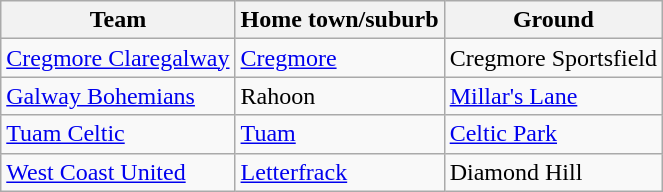<table class="wikitable sortable">
<tr>
<th>Team</th>
<th>Home town/suburb</th>
<th>Ground</th>
</tr>
<tr>
<td><a href='#'>Cregmore Claregalway</a></td>
<td><a href='#'>Cregmore</a></td>
<td>Cregmore Sportsfield</td>
</tr>
<tr>
<td><a href='#'>Galway Bohemians</a></td>
<td>Rahoon</td>
<td><a href='#'>Millar's Lane</a></td>
</tr>
<tr>
<td><a href='#'>Tuam Celtic</a></td>
<td><a href='#'>Tuam</a></td>
<td><a href='#'>Celtic Park</a></td>
</tr>
<tr>
<td><a href='#'>West Coast United</a></td>
<td><a href='#'>Letterfrack</a></td>
<td>Diamond Hill</td>
</tr>
</table>
